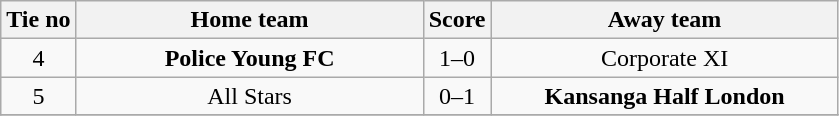<table class="wikitable" style="text-align:center; float:left; margin-right:1em;">
<tr>
<th>Tie no</th>
<th style="width:14em">Home team</th>
<th>Score</th>
<th style="width:14em">Away team</th>
</tr>
<tr>
<td>4</td>
<td><strong>Police Young FC</strong></td>
<td>1–0</td>
<td>Corporate XI</td>
</tr>
<tr>
<td>5</td>
<td>All Stars</td>
<td>0–1</td>
<td><strong>Kansanga Half London</strong></td>
</tr>
<tr>
</tr>
</table>
